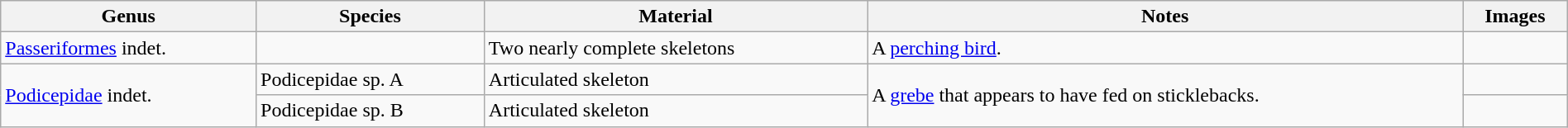<table class="wikitable" width="100%" align="center">
<tr>
<th>Genus</th>
<th>Species</th>
<th>Material</th>
<th>Notes</th>
<th>Images</th>
</tr>
<tr>
<td><a href='#'>Passeriformes</a> indet.</td>
<td></td>
<td>Two nearly complete skeletons</td>
<td>A <a href='#'>perching bird</a>.</td>
<td></td>
</tr>
<tr>
<td rowspan="2"><a href='#'>Podicepidae</a> indet.</td>
<td>Podicepidae sp. A</td>
<td>Articulated skeleton</td>
<td rowspan="2">A <a href='#'>grebe</a> that appears to have fed on sticklebacks.</td>
<td></td>
</tr>
<tr>
<td>Podicepidae sp. B</td>
<td>Articulated skeleton</td>
<td></td>
</tr>
</table>
